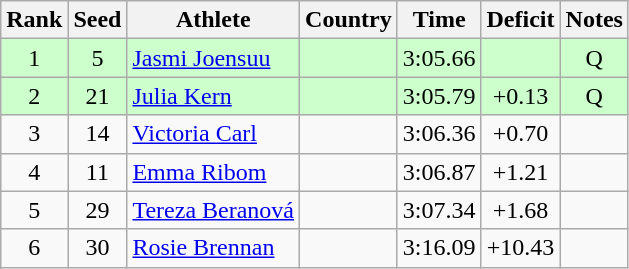<table class="wikitable sortable" style="text-align:center">
<tr>
<th>Rank</th>
<th>Seed</th>
<th>Athlete</th>
<th>Country</th>
<th>Time</th>
<th>Deficit</th>
<th>Notes</th>
</tr>
<tr bgcolor=ccffcc>
<td>1</td>
<td>5</td>
<td align=left><a href='#'>Jasmi Joensuu</a></td>
<td align=left></td>
<td>3:05.66</td>
<td></td>
<td>Q</td>
</tr>
<tr bgcolor=ccffcc>
<td>2</td>
<td>21</td>
<td align=left><a href='#'>Julia Kern</a></td>
<td align=left></td>
<td>3:05.79</td>
<td>+0.13</td>
<td>Q</td>
</tr>
<tr>
<td>3</td>
<td>14</td>
<td align=left><a href='#'>Victoria Carl</a></td>
<td align=left></td>
<td>3:06.36</td>
<td>+0.70</td>
<td></td>
</tr>
<tr>
<td>4</td>
<td>11</td>
<td align=left><a href='#'>Emma Ribom</a></td>
<td align=left></td>
<td>3:06.87</td>
<td>+1.21</td>
<td></td>
</tr>
<tr>
<td>5</td>
<td>29</td>
<td align=left><a href='#'>Tereza Beranová</a></td>
<td align=left></td>
<td>3:07.34</td>
<td>+1.68</td>
<td></td>
</tr>
<tr>
<td>6</td>
<td>30</td>
<td align=left><a href='#'>Rosie Brennan</a></td>
<td align=left></td>
<td>3:16.09</td>
<td>+10.43</td>
<td></td>
</tr>
</table>
